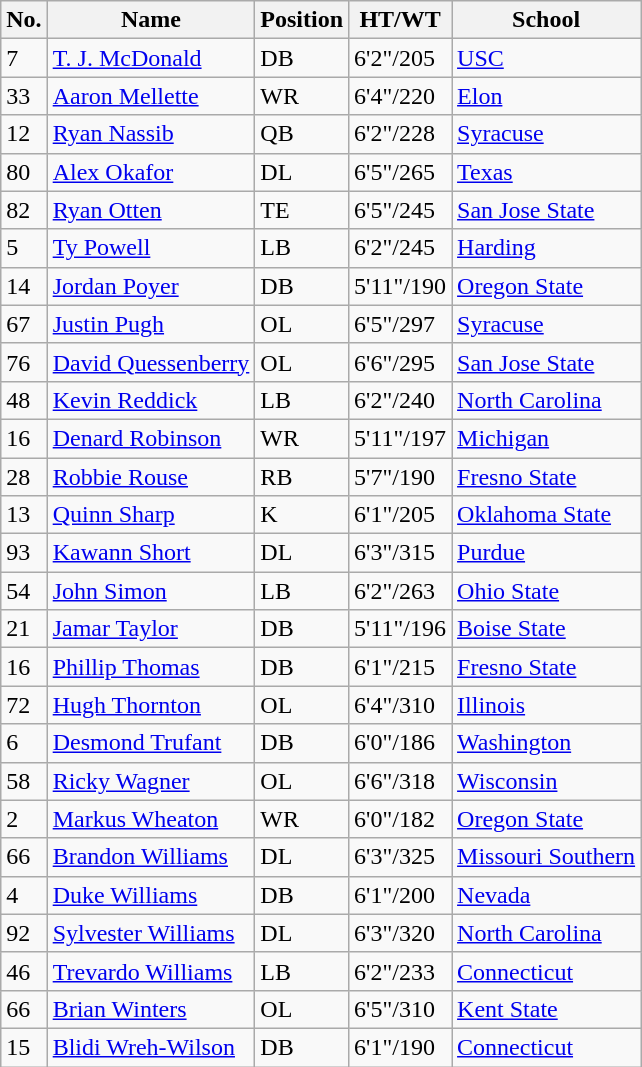<table class="wikitable">
<tr>
<th>No.</th>
<th>Name</th>
<th>Position</th>
<th>HT/WT</th>
<th>School</th>
</tr>
<tr>
<td>7</td>
<td><a href='#'>T. J. McDonald</a></td>
<td>DB</td>
<td>6'2"/205</td>
<td><a href='#'>USC</a></td>
</tr>
<tr>
<td>33</td>
<td><a href='#'>Aaron Mellette</a></td>
<td>WR</td>
<td>6'4"/220</td>
<td><a href='#'>Elon</a></td>
</tr>
<tr>
<td>12</td>
<td><a href='#'>Ryan Nassib</a></td>
<td>QB</td>
<td>6'2"/228</td>
<td><a href='#'>Syracuse</a></td>
</tr>
<tr>
<td>80</td>
<td><a href='#'>Alex Okafor</a></td>
<td>DL</td>
<td>6'5"/265</td>
<td><a href='#'>Texas</a></td>
</tr>
<tr>
<td>82</td>
<td><a href='#'>Ryan Otten</a></td>
<td>TE</td>
<td>6'5"/245</td>
<td><a href='#'>San Jose State</a></td>
</tr>
<tr>
<td>5</td>
<td><a href='#'>Ty Powell</a></td>
<td>LB</td>
<td>6'2"/245</td>
<td><a href='#'>Harding</a></td>
</tr>
<tr>
<td>14</td>
<td><a href='#'>Jordan Poyer</a></td>
<td>DB</td>
<td>5'11"/190</td>
<td><a href='#'>Oregon State</a></td>
</tr>
<tr>
<td>67</td>
<td><a href='#'>Justin Pugh</a></td>
<td>OL</td>
<td>6'5"/297</td>
<td><a href='#'>Syracuse</a></td>
</tr>
<tr>
<td>76</td>
<td><a href='#'>David Quessenberry</a></td>
<td>OL</td>
<td>6'6"/295</td>
<td><a href='#'>San Jose State</a></td>
</tr>
<tr>
<td>48</td>
<td><a href='#'>Kevin Reddick</a></td>
<td>LB</td>
<td>6'2"/240</td>
<td><a href='#'>North Carolina</a></td>
</tr>
<tr>
<td>16</td>
<td><a href='#'>Denard Robinson</a></td>
<td>WR</td>
<td>5'11"/197</td>
<td><a href='#'>Michigan</a></td>
</tr>
<tr>
<td>28</td>
<td><a href='#'>Robbie Rouse</a></td>
<td>RB</td>
<td>5'7"/190</td>
<td><a href='#'>Fresno State</a></td>
</tr>
<tr>
<td>13</td>
<td><a href='#'>Quinn Sharp</a></td>
<td>K</td>
<td>6'1"/205</td>
<td><a href='#'>Oklahoma State</a></td>
</tr>
<tr>
<td>93</td>
<td><a href='#'>Kawann Short</a></td>
<td>DL</td>
<td>6'3"/315</td>
<td><a href='#'>Purdue</a></td>
</tr>
<tr>
<td>54</td>
<td><a href='#'>John Simon</a></td>
<td>LB</td>
<td>6'2"/263</td>
<td><a href='#'>Ohio State</a></td>
</tr>
<tr>
<td>21</td>
<td><a href='#'>Jamar Taylor</a></td>
<td>DB</td>
<td>5'11"/196</td>
<td><a href='#'>Boise State</a></td>
</tr>
<tr>
<td>16</td>
<td><a href='#'>Phillip Thomas</a></td>
<td>DB</td>
<td>6'1"/215</td>
<td><a href='#'>Fresno State</a></td>
</tr>
<tr>
<td>72</td>
<td><a href='#'>Hugh Thornton</a></td>
<td>OL</td>
<td>6'4"/310</td>
<td><a href='#'>Illinois</a></td>
</tr>
<tr>
<td>6</td>
<td><a href='#'>Desmond Trufant</a></td>
<td>DB</td>
<td>6'0"/186</td>
<td><a href='#'>Washington</a></td>
</tr>
<tr>
<td>58</td>
<td><a href='#'>Ricky Wagner</a></td>
<td>OL</td>
<td>6'6"/318</td>
<td><a href='#'>Wisconsin</a></td>
</tr>
<tr>
<td>2</td>
<td><a href='#'>Markus Wheaton</a></td>
<td>WR</td>
<td>6'0"/182</td>
<td><a href='#'>Oregon State</a></td>
</tr>
<tr>
<td>66</td>
<td><a href='#'>Brandon Williams</a></td>
<td>DL</td>
<td>6'3"/325</td>
<td><a href='#'>Missouri Southern</a></td>
</tr>
<tr>
<td>4</td>
<td><a href='#'>Duke Williams</a></td>
<td>DB</td>
<td>6'1"/200</td>
<td><a href='#'>Nevada</a></td>
</tr>
<tr>
<td>92</td>
<td><a href='#'>Sylvester Williams</a></td>
<td>DL</td>
<td>6'3"/320</td>
<td><a href='#'>North Carolina</a></td>
</tr>
<tr>
<td>46</td>
<td><a href='#'>Trevardo Williams</a></td>
<td>LB</td>
<td>6'2"/233</td>
<td><a href='#'>Connecticut</a></td>
</tr>
<tr>
<td>66</td>
<td><a href='#'>Brian Winters</a></td>
<td>OL</td>
<td>6'5"/310</td>
<td><a href='#'>Kent State</a></td>
</tr>
<tr>
<td>15</td>
<td><a href='#'>Blidi Wreh-Wilson</a></td>
<td>DB</td>
<td>6'1"/190</td>
<td><a href='#'>Connecticut</a></td>
</tr>
</table>
